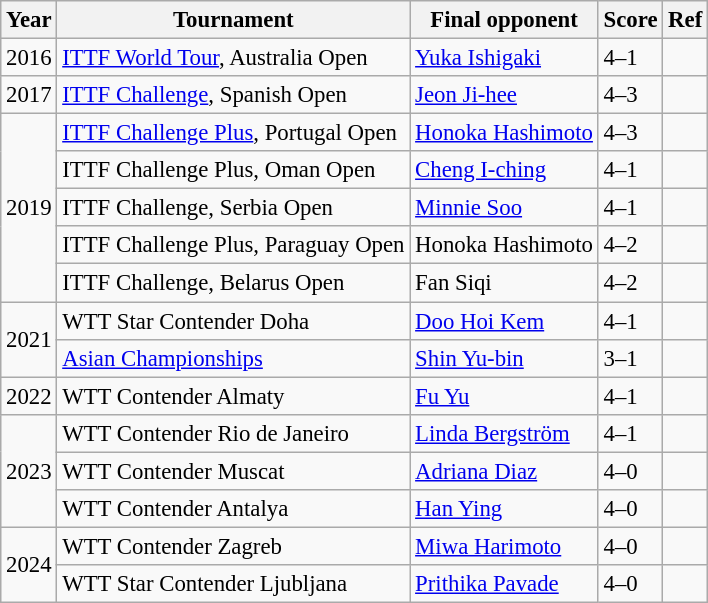<table class="wikitable sortable" style="font-size: 95%;">
<tr>
<th class="unsortable">Year</th>
<th>Tournament</th>
<th>Final opponent</th>
<th>Score</th>
<th class="unsortable">Ref</th>
</tr>
<tr>
<td>2016</td>
<td><a href='#'>ITTF World Tour</a>, Australia Open</td>
<td> <a href='#'>Yuka Ishigaki</a></td>
<td>4–1</td>
<td></td>
</tr>
<tr>
<td>2017</td>
<td><a href='#'>ITTF Challenge</a>, Spanish Open</td>
<td> <a href='#'>Jeon Ji-hee</a></td>
<td>4–3</td>
<td></td>
</tr>
<tr>
<td rowspan="5">2019</td>
<td><a href='#'>ITTF Challenge Plus</a>, Portugal Open</td>
<td> <a href='#'>Honoka Hashimoto</a></td>
<td>4–3</td>
<td></td>
</tr>
<tr>
<td>ITTF Challenge Plus, Oman Open</td>
<td> <a href='#'>Cheng I-ching</a></td>
<td>4–1</td>
<td></td>
</tr>
<tr>
<td>ITTF Challenge, Serbia Open</td>
<td> <a href='#'>Minnie Soo</a></td>
<td>4–1</td>
<td></td>
</tr>
<tr>
<td>ITTF Challenge Plus, Paraguay Open</td>
<td> Honoka Hashimoto</td>
<td>4–2</td>
<td></td>
</tr>
<tr>
<td>ITTF Challenge, Belarus Open</td>
<td> Fan Siqi</td>
<td>4–2</td>
<td></td>
</tr>
<tr>
<td rowspan="2">2021</td>
<td>WTT Star Contender Doha</td>
<td> <a href='#'>Doo Hoi Kem</a></td>
<td>4–1</td>
<td></td>
</tr>
<tr>
<td><a href='#'>Asian Championships</a></td>
<td> <a href='#'>Shin Yu-bin</a></td>
<td>3–1</td>
<td></td>
</tr>
<tr>
<td>2022</td>
<td>WTT Contender Almaty</td>
<td> <a href='#'>Fu Yu</a></td>
<td>4–1</td>
<td></td>
</tr>
<tr>
<td rowspan="3">2023</td>
<td>WTT Contender Rio de Janeiro</td>
<td> <a href='#'>Linda Bergström</a></td>
<td>4–1</td>
<td></td>
</tr>
<tr>
<td>WTT Contender Muscat</td>
<td> <a href='#'>Adriana Diaz</a></td>
<td>4–0</td>
<td></td>
</tr>
<tr>
<td>WTT Contender Antalya</td>
<td> <a href='#'>Han Ying</a></td>
<td>4–0</td>
<td></td>
</tr>
<tr>
<td rowspan="2">2024</td>
<td>WTT Contender Zagreb</td>
<td> <a href='#'>Miwa Harimoto</a></td>
<td>4–0</td>
<td></td>
</tr>
<tr>
<td>WTT Star Contender Ljubljana</td>
<td> <a href='#'>Prithika Pavade</a></td>
<td>4–0</td>
<td></td>
</tr>
</table>
